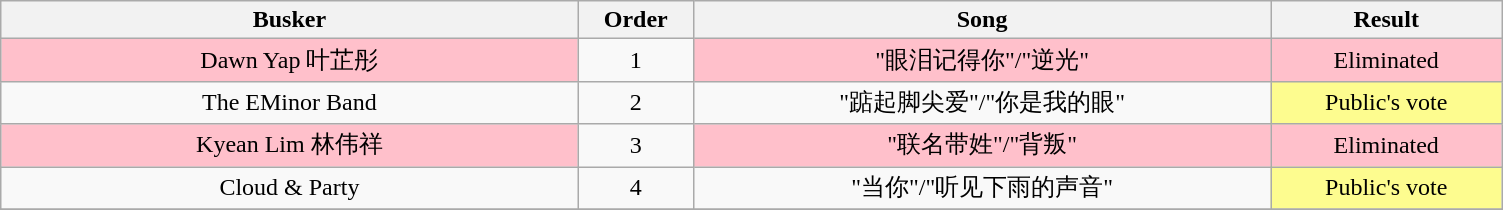<table class="wikitable" style="text-align:center; ">
<tr>
<th style="width:25%;">Busker</th>
<th style="width:05%;">Order</th>
<th style="width:25%;">Song</th>
<th style="width:10%;">Result</th>
</tr>
<tr>
<td style="background:pink">Dawn Yap 叶芷彤</td>
<td>1</td>
<td style="background:pink">"眼泪记得你"/"逆光"</td>
<td style="background:pink">Eliminated</td>
</tr>
<tr>
<td>The EMinor Band</td>
<td>2</td>
<td>"踮起脚尖爱"/"你是我的眼"</td>
<td style="background:#fdfc8f">Public's vote</td>
</tr>
<tr>
<td style="background:pink">Kyean Lim 林伟祥</td>
<td>3</td>
<td style="background:pink">"联名带姓"/"背叛"</td>
<td style="background:pink">Eliminated</td>
</tr>
<tr>
<td>Cloud & Party</td>
<td>4</td>
<td>"当你"/"听见下雨的声音"</td>
<td style="background:#fdfc8f">Public's vote</td>
</tr>
<tr>
</tr>
</table>
